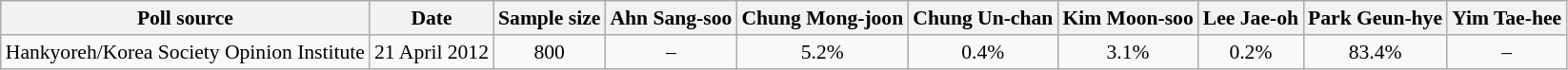<table class="wikitable" style="text-align: center; font-size: 0.9em;">
<tr>
<th>Poll source</th>
<th>Date</th>
<th>Sample size</th>
<th>Ahn Sang-soo</th>
<th>Chung Mong-joon</th>
<th>Chung Un-chan</th>
<th>Kim Moon-soo</th>
<th>Lee Jae-oh</th>
<th>Park Geun-hye</th>
<th>Yim Tae-hee</th>
</tr>
<tr>
<td>Hankyoreh/Korea Society Opinion Institute</td>
<td>21 April 2012</td>
<td>800</td>
<td>–</td>
<td>5.2%</td>
<td>0.4%</td>
<td>3.1%</td>
<td>0.2%</td>
<td>83.4%</td>
<td>–</td>
</tr>
</table>
